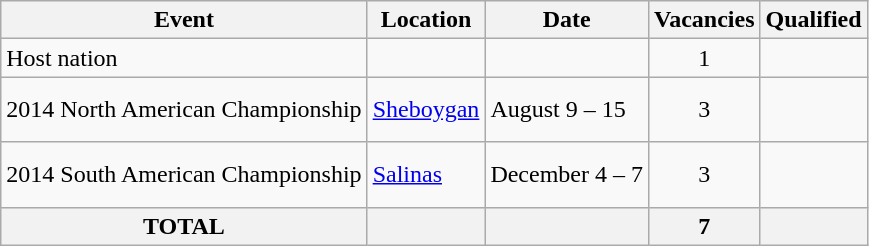<table class="wikitable">
<tr>
<th>Event</th>
<th>Location</th>
<th>Date</th>
<th>Vacancies</th>
<th>Qualified</th>
</tr>
<tr>
<td>Host nation</td>
<td></td>
<td></td>
<td align="center">1</td>
<td></td>
</tr>
<tr>
<td>2014 North American Championship</td>
<td> <a href='#'>Sheboygan</a></td>
<td>August 9 – 15</td>
<td align="center">3</td>
<td><br><br></td>
</tr>
<tr>
<td>2014 South American Championship</td>
<td> <a href='#'>Salinas</a></td>
<td>December 4 – 7</td>
<td align="center">3</td>
<td><br><br></td>
</tr>
<tr>
<th>TOTAL</th>
<th></th>
<th></th>
<th>7</th>
<th></th>
</tr>
</table>
